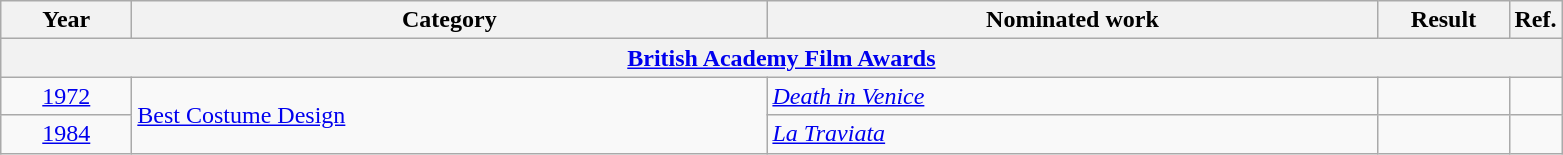<table class=wikitable>
<tr>
<th scope="col" style="width:5em;">Year</th>
<th scope="col" style="width:26em;">Category</th>
<th scope="col" style="width:25em;">Nominated work</th>
<th scope="col" style="width:5em;">Result</th>
<th>Ref.</th>
</tr>
<tr>
<th colspan="5"><a href='#'>British Academy Film Awards</a></th>
</tr>
<tr>
<td style="text-align:center;"><a href='#'>1972</a></td>
<td rowspan="2"><a href='#'>Best Costume Design</a></td>
<td><em><a href='#'>Death in Venice</a></em></td>
<td></td>
<td style="text-align:center;"></td>
</tr>
<tr>
<td style="text-align:center;"><a href='#'>1984</a></td>
<td><em><a href='#'>La Traviata</a></em></td>
<td></td>
<td style="text-align:center;"></td>
</tr>
</table>
